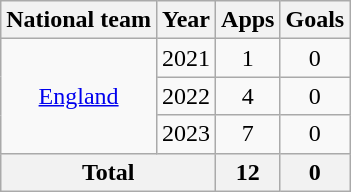<table class="wikitable" style="text-align:center">
<tr>
<th>National team</th>
<th>Year</th>
<th>Apps</th>
<th>Goals</th>
</tr>
<tr>
<td rowspan="3"><a href='#'>England</a></td>
<td>2021</td>
<td>1</td>
<td>0</td>
</tr>
<tr>
<td>2022</td>
<td>4</td>
<td>0</td>
</tr>
<tr>
<td>2023</td>
<td>7</td>
<td>0</td>
</tr>
<tr>
<th colspan="2">Total</th>
<th>12</th>
<th>0</th>
</tr>
</table>
